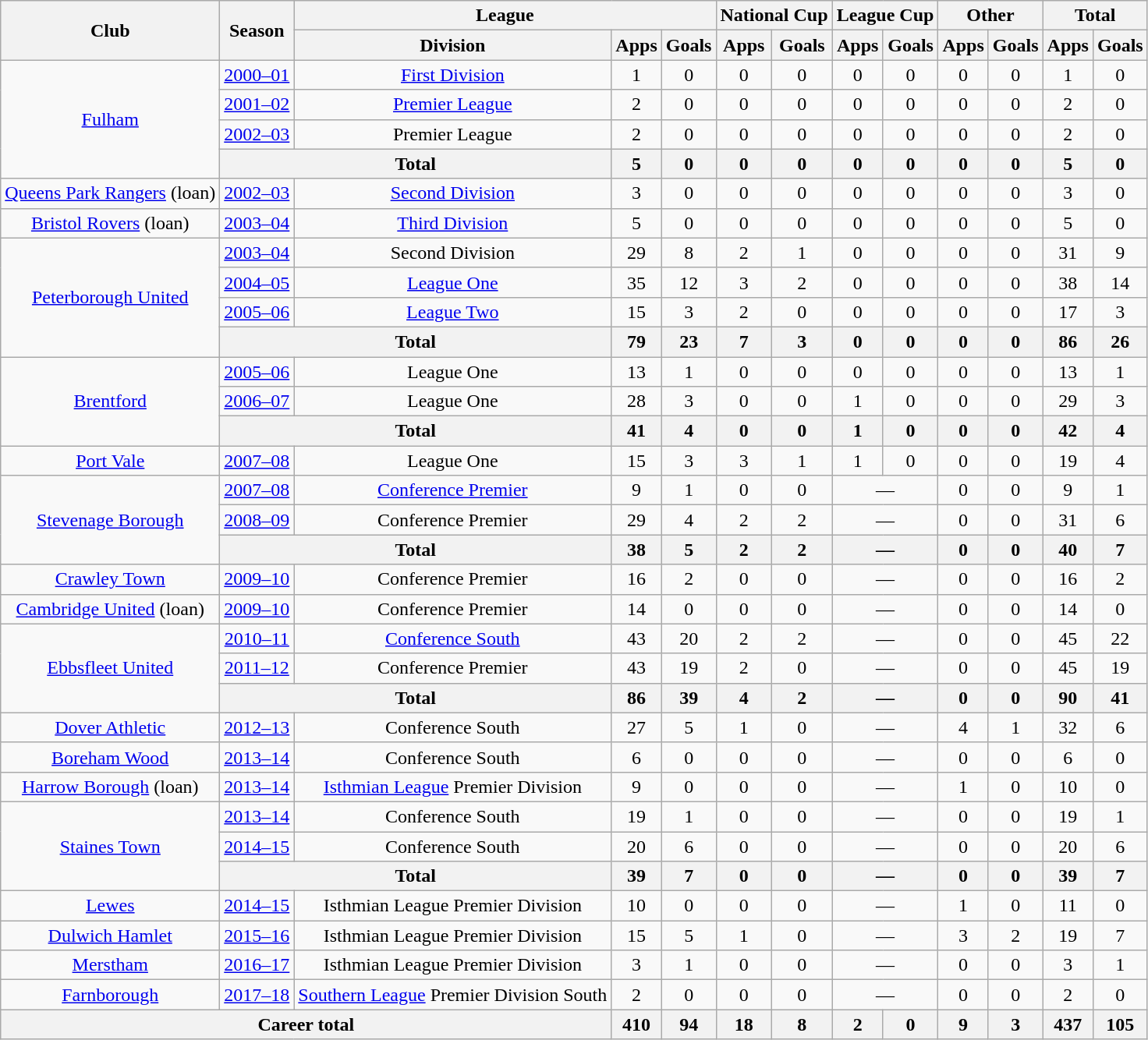<table class="wikitable" style="text-align:center;">
<tr>
<th rowspan="2">Club</th>
<th rowspan="2">Season</th>
<th colspan="3">League</th>
<th colspan="2">National Cup</th>
<th colspan="2">League Cup</th>
<th colspan="2">Other</th>
<th colspan="2">Total</th>
</tr>
<tr>
<th>Division</th>
<th>Apps</th>
<th>Goals</th>
<th>Apps</th>
<th>Goals</th>
<th>Apps</th>
<th>Goals</th>
<th>Apps</th>
<th>Goals</th>
<th>Apps</th>
<th>Goals</th>
</tr>
<tr>
<td rowspan="4"><a href='#'>Fulham</a></td>
<td><a href='#'>2000–01</a></td>
<td><a href='#'>First Division</a></td>
<td>1</td>
<td>0</td>
<td>0</td>
<td>0</td>
<td>0</td>
<td>0</td>
<td>0</td>
<td>0</td>
<td>1</td>
<td>0</td>
</tr>
<tr>
<td><a href='#'>2001–02</a></td>
<td><a href='#'>Premier League</a></td>
<td>2</td>
<td>0</td>
<td>0</td>
<td>0</td>
<td>0</td>
<td>0</td>
<td>0</td>
<td>0</td>
<td>2</td>
<td>0</td>
</tr>
<tr>
<td><a href='#'>2002–03</a></td>
<td>Premier League</td>
<td>2</td>
<td>0</td>
<td>0</td>
<td>0</td>
<td>0</td>
<td>0</td>
<td>0</td>
<td>0</td>
<td>2</td>
<td>0</td>
</tr>
<tr>
<th colspan="2">Total</th>
<th>5</th>
<th>0</th>
<th>0</th>
<th>0</th>
<th>0</th>
<th>0</th>
<th>0</th>
<th>0</th>
<th>5</th>
<th>0</th>
</tr>
<tr>
<td><a href='#'>Queens Park Rangers</a> (loan)</td>
<td><a href='#'>2002–03</a></td>
<td><a href='#'>Second Division</a></td>
<td>3</td>
<td>0</td>
<td>0</td>
<td>0</td>
<td>0</td>
<td>0</td>
<td>0</td>
<td>0</td>
<td>3</td>
<td>0</td>
</tr>
<tr>
<td><a href='#'>Bristol Rovers</a> (loan)</td>
<td><a href='#'>2003–04</a></td>
<td><a href='#'>Third Division</a></td>
<td>5</td>
<td>0</td>
<td>0</td>
<td>0</td>
<td>0</td>
<td>0</td>
<td>0</td>
<td>0</td>
<td>5</td>
<td>0</td>
</tr>
<tr>
<td rowspan="4"><a href='#'>Peterborough United</a></td>
<td><a href='#'>2003–04</a></td>
<td>Second Division</td>
<td>29</td>
<td>8</td>
<td>2</td>
<td>1</td>
<td>0</td>
<td>0</td>
<td>0</td>
<td>0</td>
<td>31</td>
<td>9</td>
</tr>
<tr>
<td><a href='#'>2004–05</a></td>
<td><a href='#'>League One</a></td>
<td>35</td>
<td>12</td>
<td>3</td>
<td>2</td>
<td>0</td>
<td>0</td>
<td>0</td>
<td>0</td>
<td>38</td>
<td>14</td>
</tr>
<tr>
<td><a href='#'>2005–06</a></td>
<td><a href='#'>League Two</a></td>
<td>15</td>
<td>3</td>
<td>2</td>
<td>0</td>
<td>0</td>
<td>0</td>
<td>0</td>
<td>0</td>
<td>17</td>
<td>3</td>
</tr>
<tr>
<th colspan="2">Total</th>
<th>79</th>
<th>23</th>
<th>7</th>
<th>3</th>
<th>0</th>
<th>0</th>
<th>0</th>
<th>0</th>
<th>86</th>
<th>26</th>
</tr>
<tr>
<td rowspan="3"><a href='#'>Brentford</a></td>
<td><a href='#'>2005–06</a></td>
<td>League One</td>
<td>13</td>
<td>1</td>
<td>0</td>
<td>0</td>
<td>0</td>
<td>0</td>
<td>0</td>
<td>0</td>
<td>13</td>
<td>1</td>
</tr>
<tr>
<td><a href='#'>2006–07</a></td>
<td>League One</td>
<td>28</td>
<td>3</td>
<td>0</td>
<td>0</td>
<td>1</td>
<td>0</td>
<td>0</td>
<td>0</td>
<td>29</td>
<td>3</td>
</tr>
<tr>
<th colspan="2">Total</th>
<th>41</th>
<th>4</th>
<th>0</th>
<th>0</th>
<th>1</th>
<th>0</th>
<th>0</th>
<th>0</th>
<th>42</th>
<th>4</th>
</tr>
<tr>
<td><a href='#'>Port Vale</a></td>
<td><a href='#'>2007–08</a></td>
<td>League One</td>
<td>15</td>
<td>3</td>
<td>3</td>
<td>1</td>
<td>1</td>
<td>0</td>
<td>0</td>
<td>0</td>
<td>19</td>
<td>4</td>
</tr>
<tr>
<td rowspan="3"><a href='#'>Stevenage Borough</a></td>
<td><a href='#'>2007–08</a></td>
<td><a href='#'>Conference Premier</a></td>
<td>9</td>
<td>1</td>
<td>0</td>
<td>0</td>
<td colspan="2">―</td>
<td>0</td>
<td>0</td>
<td>9</td>
<td>1</td>
</tr>
<tr>
<td><a href='#'>2008–09</a></td>
<td>Conference Premier</td>
<td>29</td>
<td>4</td>
<td>2</td>
<td>2</td>
<td colspan="2">―</td>
<td>0</td>
<td>0</td>
<td>31</td>
<td>6</td>
</tr>
<tr>
<th colspan="2">Total</th>
<th>38</th>
<th>5</th>
<th>2</th>
<th>2</th>
<th colspan="2">―</th>
<th>0</th>
<th>0</th>
<th>40</th>
<th>7</th>
</tr>
<tr>
<td><a href='#'>Crawley Town</a></td>
<td><a href='#'>2009–10</a></td>
<td>Conference Premier</td>
<td>16</td>
<td>2</td>
<td>0</td>
<td>0</td>
<td colspan="2">―</td>
<td>0</td>
<td>0</td>
<td>16</td>
<td>2</td>
</tr>
<tr>
<td><a href='#'>Cambridge United</a> (loan)</td>
<td><a href='#'>2009–10</a></td>
<td>Conference Premier</td>
<td>14</td>
<td>0</td>
<td>0</td>
<td>0</td>
<td colspan="2">―</td>
<td>0</td>
<td>0</td>
<td>14</td>
<td>0</td>
</tr>
<tr>
<td rowspan="3"><a href='#'>Ebbsfleet United</a></td>
<td><a href='#'>2010–11</a></td>
<td><a href='#'>Conference South</a></td>
<td>43</td>
<td>20</td>
<td>2</td>
<td>2</td>
<td colspan="2">―</td>
<td>0</td>
<td>0</td>
<td>45</td>
<td>22</td>
</tr>
<tr>
<td><a href='#'>2011–12</a></td>
<td>Conference Premier</td>
<td>43</td>
<td>19</td>
<td>2</td>
<td>0</td>
<td colspan="2">―</td>
<td>0</td>
<td>0</td>
<td>45</td>
<td>19</td>
</tr>
<tr>
<th colspan="2">Total</th>
<th>86</th>
<th>39</th>
<th>4</th>
<th>2</th>
<th colspan="2">―</th>
<th>0</th>
<th>0</th>
<th>90</th>
<th>41</th>
</tr>
<tr>
<td><a href='#'>Dover Athletic</a></td>
<td><a href='#'>2012–13</a></td>
<td>Conference South</td>
<td>27</td>
<td>5</td>
<td>1</td>
<td>0</td>
<td colspan="2">―</td>
<td>4</td>
<td>1</td>
<td>32</td>
<td>6</td>
</tr>
<tr>
<td><a href='#'>Boreham Wood</a></td>
<td><a href='#'>2013–14</a></td>
<td>Conference South</td>
<td>6</td>
<td>0</td>
<td>0</td>
<td>0</td>
<td colspan="2">―</td>
<td>0</td>
<td>0</td>
<td>6</td>
<td>0</td>
</tr>
<tr>
<td><a href='#'>Harrow Borough</a> (loan)</td>
<td><a href='#'>2013–14</a></td>
<td><a href='#'>Isthmian League</a> Premier Division</td>
<td>9</td>
<td>0</td>
<td>0</td>
<td>0</td>
<td colspan="2">―</td>
<td>1</td>
<td>0</td>
<td>10</td>
<td>0</td>
</tr>
<tr>
<td rowspan="3"><a href='#'>Staines Town</a></td>
<td><a href='#'>2013–14</a></td>
<td>Conference South</td>
<td>19</td>
<td>1</td>
<td>0</td>
<td>0</td>
<td colspan="2">―</td>
<td>0</td>
<td>0</td>
<td>19</td>
<td>1</td>
</tr>
<tr>
<td><a href='#'>2014–15</a></td>
<td>Conference South</td>
<td>20</td>
<td>6</td>
<td>0</td>
<td>0</td>
<td colspan="2">―</td>
<td>0</td>
<td>0</td>
<td>20</td>
<td>6</td>
</tr>
<tr>
<th colspan="2">Total</th>
<th>39</th>
<th>7</th>
<th>0</th>
<th>0</th>
<th colspan="2">―</th>
<th>0</th>
<th>0</th>
<th>39</th>
<th>7</th>
</tr>
<tr>
<td><a href='#'>Lewes</a></td>
<td><a href='#'>2014–15</a></td>
<td>Isthmian League Premier Division</td>
<td>10</td>
<td>0</td>
<td>0</td>
<td>0</td>
<td colspan="2">―</td>
<td>1</td>
<td>0</td>
<td>11</td>
<td>0</td>
</tr>
<tr>
<td><a href='#'>Dulwich Hamlet</a></td>
<td><a href='#'>2015–16</a></td>
<td>Isthmian League Premier Division</td>
<td>15</td>
<td>5</td>
<td>1</td>
<td>0</td>
<td colspan="2">―</td>
<td>3</td>
<td>2</td>
<td>19</td>
<td>7</td>
</tr>
<tr>
<td><a href='#'>Merstham</a></td>
<td><a href='#'>2016–17</a></td>
<td>Isthmian League Premier Division</td>
<td>3</td>
<td>1</td>
<td>0</td>
<td>0</td>
<td colspan="2">―</td>
<td>0</td>
<td>0</td>
<td>3</td>
<td>1</td>
</tr>
<tr>
<td><a href='#'>Farnborough</a></td>
<td><a href='#'>2017–18</a></td>
<td><a href='#'>Southern League</a> Premier Division South</td>
<td>2</td>
<td>0</td>
<td>0</td>
<td>0</td>
<td colspan="2">―</td>
<td>0</td>
<td>0</td>
<td>2</td>
<td>0</td>
</tr>
<tr>
<th colspan="3">Career total</th>
<th>410</th>
<th>94</th>
<th>18</th>
<th>8</th>
<th>2</th>
<th>0</th>
<th>9</th>
<th>3</th>
<th>437</th>
<th>105</th>
</tr>
</table>
